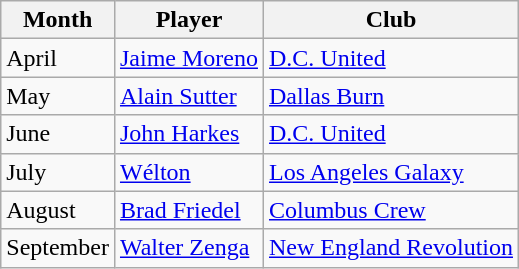<table class="wikitable">
<tr>
<th>Month</th>
<th>Player</th>
<th>Club</th>
</tr>
<tr>
<td>April</td>
<td> <a href='#'>Jaime Moreno</a></td>
<td><a href='#'>D.C. United</a></td>
</tr>
<tr>
<td>May</td>
<td> <a href='#'>Alain Sutter</a></td>
<td><a href='#'>Dallas Burn</a></td>
</tr>
<tr>
<td>June</td>
<td> <a href='#'>John Harkes</a></td>
<td><a href='#'>D.C. United</a></td>
</tr>
<tr>
<td>July</td>
<td> <a href='#'>Wélton</a></td>
<td><a href='#'>Los Angeles Galaxy</a></td>
</tr>
<tr>
<td>August</td>
<td> <a href='#'>Brad Friedel</a></td>
<td><a href='#'>Columbus Crew</a></td>
</tr>
<tr>
<td>September</td>
<td> <a href='#'>Walter Zenga</a></td>
<td><a href='#'>New England Revolution</a></td>
</tr>
</table>
